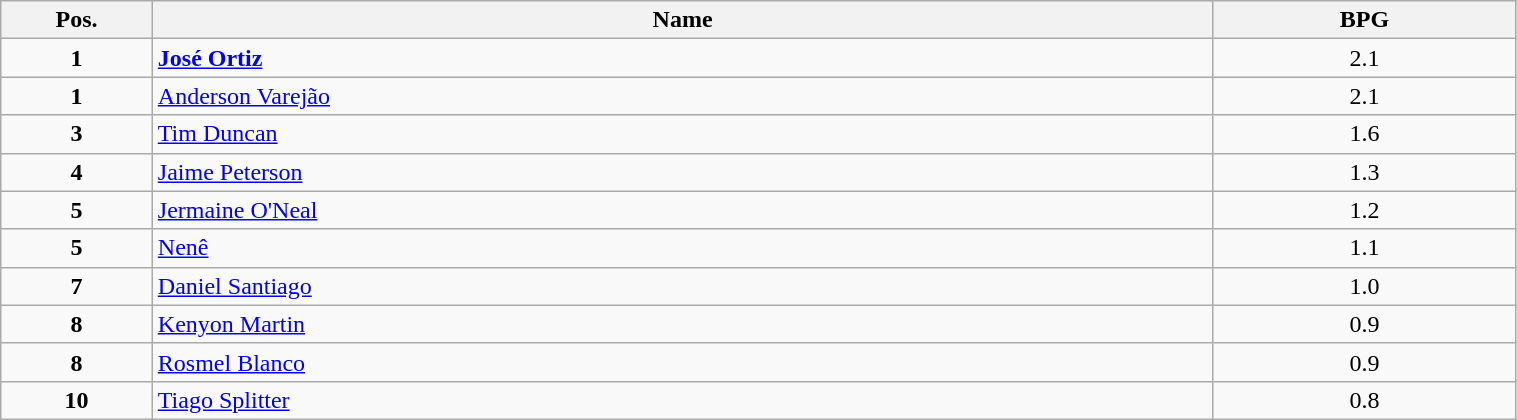<table class=wikitable width="80%">
<tr>
<th width="10%">Pos.</th>
<th width="70%">Name</th>
<th width="20%">BPG</th>
</tr>
<tr>
<td align=center><strong>1</strong></td>
<td> <strong><a href='#'>José Ortiz</a></strong></td>
<td align=center>2.1</td>
</tr>
<tr>
<td align=center><strong>1</strong></td>
<td> <a href='#'>Anderson Varejão</a></td>
<td align=center>2.1</td>
</tr>
<tr>
<td align=center><strong>3</strong></td>
<td> <a href='#'>Tim Duncan</a></td>
<td align=center>1.6</td>
</tr>
<tr>
<td align=center><strong>4</strong></td>
<td> <a href='#'>Jaime Peterson</a></td>
<td align=center>1.3</td>
</tr>
<tr>
<td align=center><strong>5</strong></td>
<td> <a href='#'>Jermaine O'Neal</a></td>
<td align=center>1.2</td>
</tr>
<tr>
<td align=center><strong>5</strong></td>
<td> <a href='#'>Nenê</a></td>
<td align=center>1.1</td>
</tr>
<tr>
<td align=center><strong>7</strong></td>
<td> <a href='#'>Daniel Santiago</a></td>
<td align=center>1.0</td>
</tr>
<tr>
<td align=center><strong>8</strong></td>
<td> <a href='#'>Kenyon Martin</a></td>
<td align=center>0.9</td>
</tr>
<tr>
<td align=center><strong>8</strong></td>
<td> <a href='#'>Rosmel Blanco</a></td>
<td align=center>0.9</td>
</tr>
<tr>
<td align=center><strong>10</strong></td>
<td> <a href='#'>Tiago Splitter</a></td>
<td align=center>0.8</td>
</tr>
</table>
